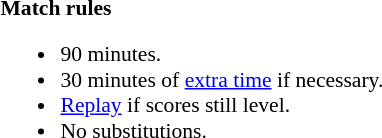<table style="width:100%; font-size:90%;">
<tr>
<td><br><strong>Match rules</strong><ul><li>90 minutes.</li><li>30 minutes of <a href='#'>extra time</a> if necessary.</li><li><a href='#'>Replay</a> if scores still level.</li><li>No substitutions.</li></ul></td>
</tr>
</table>
